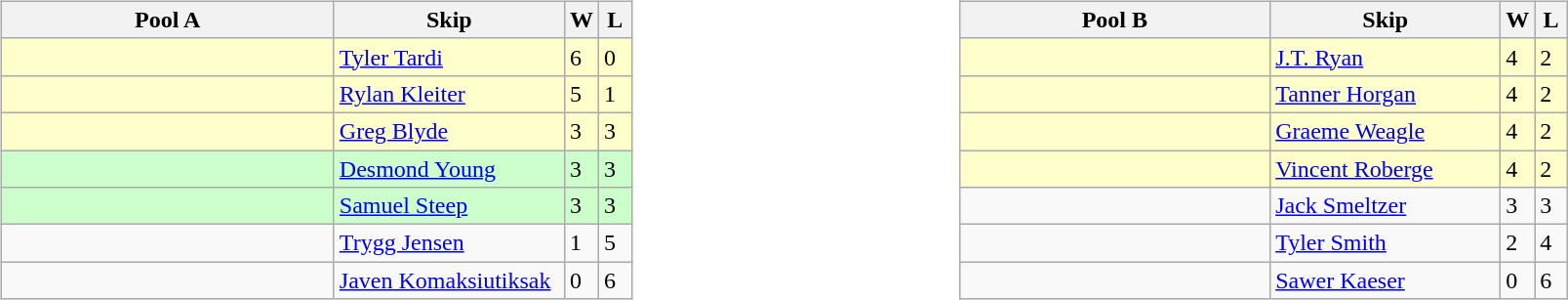<table>
<tr>
<td valign=top width=10%><br><table class="wikitable">
<tr>
<th width=220>Pool A</th>
<th width=150>Skip</th>
<th width=15>W</th>
<th width=15>L</th>
</tr>
<tr bgcolor=#ffffcc>
<td></td>
<td><a href='#'>Tyler Tardi</a></td>
<td>6</td>
<td>0</td>
</tr>
<tr bgcolor=#ffffcc>
<td></td>
<td><a href='#'>Rylan Kleiter</a></td>
<td>5</td>
<td>1</td>
</tr>
<tr bgcolor=#ffffcc>
<td></td>
<td><a href='#'>Greg Blyde</a></td>
<td>3</td>
<td>3</td>
</tr>
<tr bgcolor=#ccffcc>
<td></td>
<td><a href='#'>Desmond Young</a></td>
<td>3</td>
<td>3</td>
</tr>
<tr bgcolor=#ccffcc>
<td></td>
<td><a href='#'>Samuel Steep</a></td>
<td>3</td>
<td>3</td>
</tr>
<tr>
<td></td>
<td><a href='#'>Trygg Jensen</a></td>
<td>1</td>
<td>5</td>
</tr>
<tr>
<td></td>
<td><a href='#'>Javen Komaksiutiksak</a></td>
<td>0</td>
<td>6</td>
</tr>
</table>
</td>
<td valign=top width=10%><br><table class="wikitable">
<tr>
<th width=205>Pool B</th>
<th width=150>Skip</th>
<th width=15>W</th>
<th width=15>L</th>
</tr>
<tr bgcolor=#ffffcc>
<td></td>
<td><a href='#'>J.T. Ryan</a></td>
<td>4</td>
<td>2</td>
</tr>
<tr bgcolor=#ffffcc>
<td></td>
<td><a href='#'>Tanner Horgan</a></td>
<td>4</td>
<td>2</td>
</tr>
<tr bgcolor=#ffffcc>
<td></td>
<td><a href='#'>Graeme Weagle</a></td>
<td>4</td>
<td>2</td>
</tr>
<tr bgcolor=#ffffcc>
<td></td>
<td><a href='#'>Vincent Roberge</a></td>
<td>4</td>
<td>2</td>
</tr>
<tr>
<td></td>
<td><a href='#'>Jack Smeltzer</a></td>
<td>3</td>
<td>3</td>
</tr>
<tr>
<td></td>
<td><a href='#'>Tyler Smith</a></td>
<td>2</td>
<td>4</td>
</tr>
<tr>
<td></td>
<td><a href='#'>Sawer Kaeser</a></td>
<td>0</td>
<td>6</td>
</tr>
</table>
</td>
</tr>
</table>
